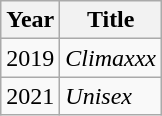<table class="wikitable">
<tr>
<th>Year</th>
<th>Title</th>
</tr>
<tr>
<td>2019</td>
<td><em>Climaxxx</em></td>
</tr>
<tr>
<td>2021</td>
<td><em>Unisex</em></td>
</tr>
</table>
